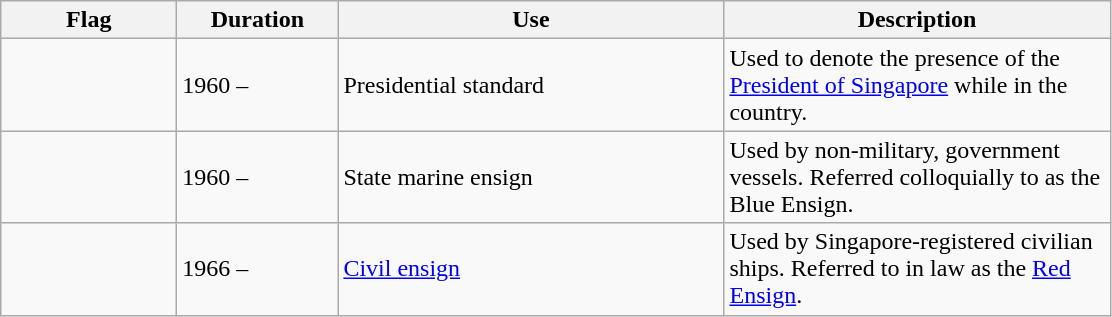<table class="wikitable">
<tr>
<th width="110">Flag</th>
<th width="100">Duration</th>
<th width="250">Use</th>
<th width="250">Description</th>
</tr>
<tr>
<td></td>
<td>1960 –</td>
<td>Presidential standard</td>
<td>Used to denote the presence of the <a href='#'>President of Singapore</a> while in the country.</td>
</tr>
<tr>
<td></td>
<td>1960 –</td>
<td>State marine ensign</td>
<td>Used by non-military, government vessels. Referred colloquially to as the Blue Ensign.</td>
</tr>
<tr>
<td></td>
<td>1966 –</td>
<td><a href='#'>Civil ensign</a></td>
<td>Used by Singapore-registered civilian ships. Referred to in law as the <a href='#'>Red Ensign</a>.</td>
</tr>
</table>
